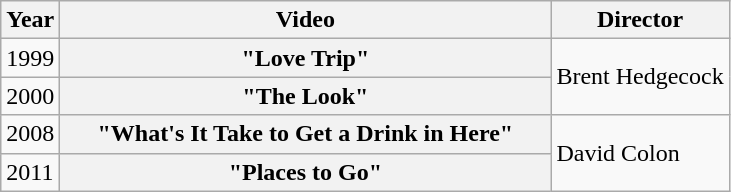<table class="wikitable plainrowheaders">
<tr>
<th>Year</th>
<th style="width:20em;">Video</th>
<th>Director</th>
</tr>
<tr>
<td>1999</td>
<th scope="row">"Love Trip"</th>
<td rowspan="2">Brent Hedgecock</td>
</tr>
<tr>
<td>2000</td>
<th scope="row">"The Look"</th>
</tr>
<tr>
<td>2008</td>
<th scope="row">"What's It Take to Get a Drink in Here"</th>
<td rowspan="2">David Colon</td>
</tr>
<tr>
<td>2011</td>
<th scope="row">"Places to Go"</th>
</tr>
</table>
